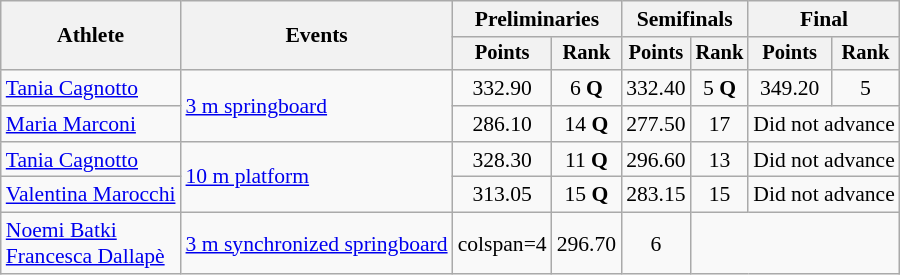<table class=wikitable style="font-size:90%">
<tr>
<th rowspan="2">Athlete</th>
<th rowspan="2">Events</th>
<th colspan="2">Preliminaries</th>
<th colspan="2">Semifinals</th>
<th colspan="2">Final</th>
</tr>
<tr style="font-size:95%">
<th>Points</th>
<th>Rank</th>
<th>Points</th>
<th>Rank</th>
<th>Points</th>
<th>Rank</th>
</tr>
<tr align=center>
<td align=left><a href='#'>Tania Cagnotto</a></td>
<td align=left rowspan=2><a href='#'>3 m springboard</a></td>
<td>332.90</td>
<td>6 <strong>Q</strong></td>
<td>332.40</td>
<td>5 <strong>Q</strong></td>
<td>349.20</td>
<td>5</td>
</tr>
<tr align=center>
<td align=left><a href='#'>Maria Marconi</a></td>
<td>286.10</td>
<td>14 <strong>Q</strong></td>
<td>277.50</td>
<td>17</td>
<td colspan=2>Did not advance</td>
</tr>
<tr align=center>
<td align=left><a href='#'>Tania Cagnotto</a></td>
<td align=left rowspan=2><a href='#'>10 m platform</a></td>
<td>328.30</td>
<td>11 <strong>Q</strong></td>
<td>296.60</td>
<td>13</td>
<td colspan=2>Did not advance</td>
</tr>
<tr align=center>
<td align=left><a href='#'>Valentina Marocchi</a></td>
<td>313.05</td>
<td>15 <strong>Q</strong></td>
<td>283.15</td>
<td>15</td>
<td colspan=2>Did not advance</td>
</tr>
<tr align=center>
<td align=left><a href='#'>Noemi Batki</a><br><a href='#'>Francesca Dallapè</a></td>
<td align=left><a href='#'>3 m synchronized springboard</a></td>
<td>colspan=4 </td>
<td>296.70</td>
<td>6</td>
</tr>
</table>
